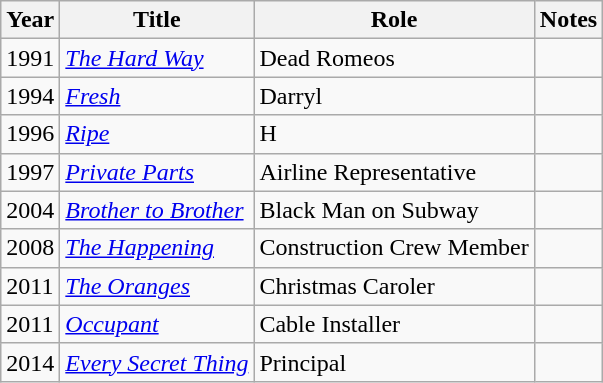<table class="wikitable">
<tr>
<th>Year</th>
<th>Title</th>
<th>Role</th>
<th>Notes</th>
</tr>
<tr>
<td>1991</td>
<td><em><a href='#'>The Hard Way</a></em></td>
<td>Dead Romeos</td>
<td></td>
</tr>
<tr>
<td>1994</td>
<td><em><a href='#'>Fresh</a></em></td>
<td>Darryl</td>
<td></td>
</tr>
<tr>
<td>1996</td>
<td><em><a href='#'>Ripe</a></em></td>
<td>H</td>
<td></td>
</tr>
<tr>
<td>1997</td>
<td><em><a href='#'>Private Parts</a></em></td>
<td>Airline Representative</td>
<td></td>
</tr>
<tr>
<td>2004</td>
<td><em><a href='#'>Brother to Brother</a></em></td>
<td>Black Man on Subway</td>
<td></td>
</tr>
<tr>
<td>2008</td>
<td><em><a href='#'>The Happening</a></em></td>
<td>Construction Crew Member</td>
<td></td>
</tr>
<tr>
<td>2011</td>
<td><em><a href='#'>The Oranges</a></em></td>
<td>Christmas Caroler</td>
<td></td>
</tr>
<tr>
<td>2011</td>
<td><em><a href='#'>Occupant</a></em></td>
<td>Cable Installer</td>
<td></td>
</tr>
<tr>
<td>2014</td>
<td><em><a href='#'>Every Secret Thing</a></em></td>
<td>Principal</td>
<td></td>
</tr>
</table>
